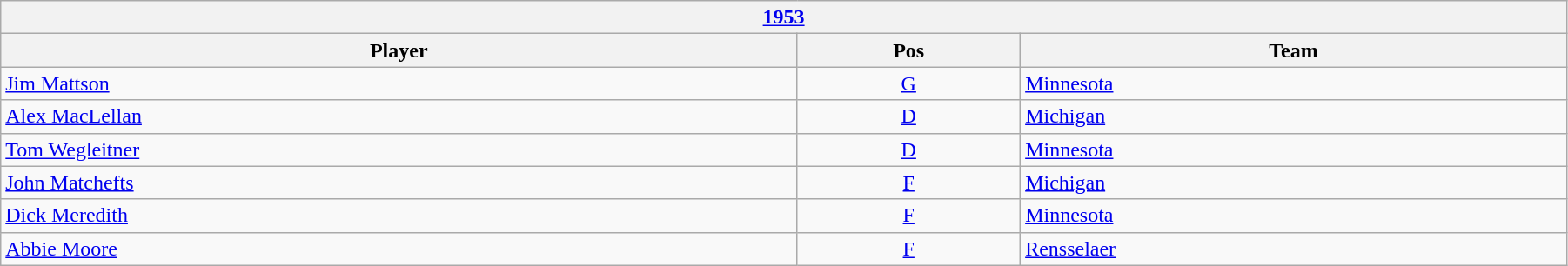<table class="wikitable" width=95%>
<tr>
<th colspan=3><a href='#'>1953</a></th>
</tr>
<tr>
<th>Player</th>
<th>Pos</th>
<th>Team</th>
</tr>
<tr>
<td><a href='#'>Jim Mattson</a></td>
<td style="text-align:center;"><a href='#'>G</a></td>
<td><a href='#'>Minnesota</a></td>
</tr>
<tr>
<td><a href='#'>Alex MacLellan</a></td>
<td style="text-align:center;"><a href='#'>D</a></td>
<td><a href='#'>Michigan</a></td>
</tr>
<tr>
<td><a href='#'>Tom Wegleitner</a></td>
<td style="text-align:center;"><a href='#'>D</a></td>
<td><a href='#'>Minnesota</a></td>
</tr>
<tr>
<td><a href='#'>John Matchefts</a></td>
<td style="text-align:center;"><a href='#'>F</a></td>
<td><a href='#'>Michigan</a></td>
</tr>
<tr>
<td><a href='#'>Dick Meredith</a></td>
<td style="text-align:center;"><a href='#'>F</a></td>
<td><a href='#'>Minnesota</a></td>
</tr>
<tr>
<td><a href='#'>Abbie Moore</a></td>
<td style="text-align:center;"><a href='#'>F</a></td>
<td><a href='#'>Rensselaer</a></td>
</tr>
</table>
